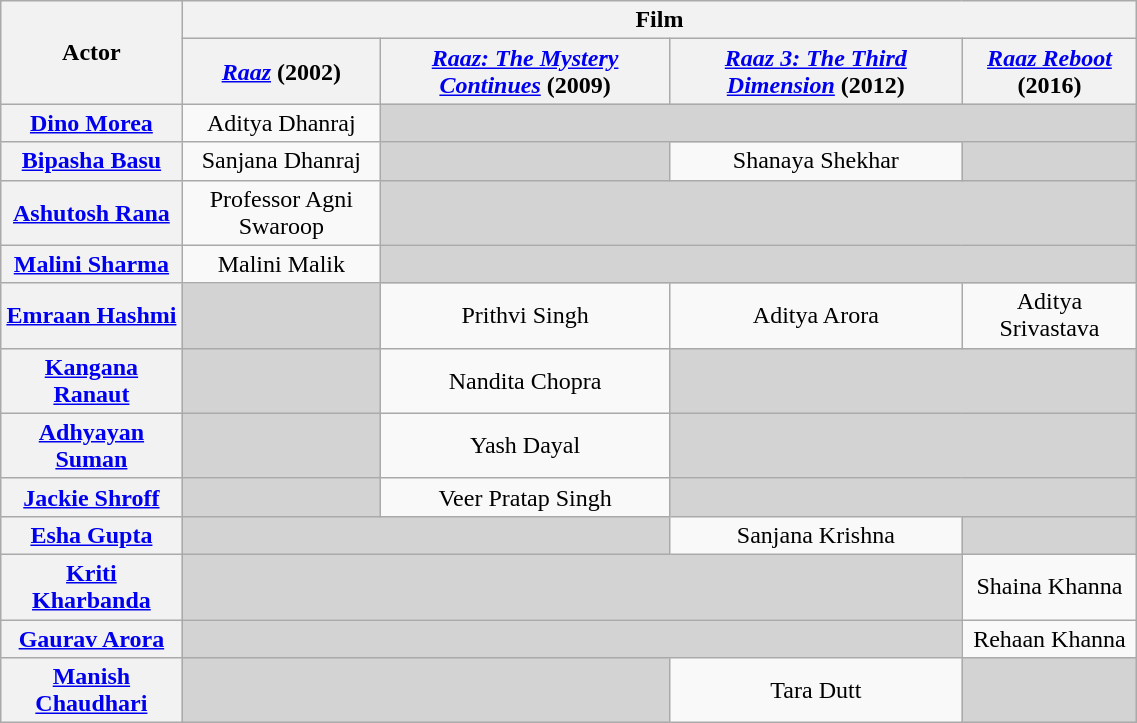<table class="wikitable" style="text-align:center" width="60%">
<tr>
<th rowspan="2">Actor</th>
<th colspan="4">Film</th>
</tr>
<tr>
<th width:10%;"><em><a href='#'>Raaz</a></em> (2002)</th>
<th width:10%;"><em><a href='#'>Raaz: The Mystery Continues</a></em> (2009)</th>
<th width:10%;"><em><a href='#'>Raaz 3: The Third Dimension</a></em> (2012)</th>
<th width:10%;"><em><a href='#'>Raaz Reboot</a></em> (2016)</th>
</tr>
<tr>
<th><a href='#'>Dino Morea</a></th>
<td>Aditya Dhanraj</td>
<td colspan="3" style="background:#D3D3D3;"></td>
</tr>
<tr>
<th><a href='#'>Bipasha Basu</a></th>
<td>Sanjana Dhanraj</td>
<td style="background:#D3D3D3;"></td>
<td>Shanaya Shekhar</td>
<td style="background:#D3D3D3;"></td>
</tr>
<tr>
<th><a href='#'>Ashutosh Rana</a></th>
<td>Professor Agni Swaroop</td>
<td colspan="3" style="background:#D3D3D3;"></td>
</tr>
<tr>
<th><a href='#'>Malini Sharma</a></th>
<td>Malini Malik</td>
<td colspan="3" style="background:#D3D3D3;"></td>
</tr>
<tr>
<th><a href='#'>Emraan Hashmi</a></th>
<td style="background:#D3D3D3;"></td>
<td>Prithvi Singh</td>
<td>Aditya Arora</td>
<td>Aditya Srivastava</td>
</tr>
<tr>
<th><a href='#'>Kangana Ranaut</a></th>
<td style="background:#D3D3D3;"></td>
<td>Nandita Chopra</td>
<td colspan="2" style="background:#D3D3D3;"></td>
</tr>
<tr>
<th><a href='#'>Adhyayan Suman</a></th>
<td style="background:#D3D3D3;"></td>
<td>Yash Dayal</td>
<td colspan="2" style="background:#D3D3D3;"></td>
</tr>
<tr>
<th><a href='#'>Jackie Shroff</a></th>
<td style="background:#D3D3D3;"></td>
<td>Veer Pratap Singh</td>
<td colspan="2" style="background:#D3D3D3;"></td>
</tr>
<tr>
<th><a href='#'>Esha Gupta</a></th>
<td colspan="2" style="background:#D3D3D3;"></td>
<td>Sanjana Krishna</td>
<td style="background:#D3D3D3;"></td>
</tr>
<tr>
<th><a href='#'>Kriti Kharbanda</a></th>
<td colspan="3" style="background:#D3D3D3;"></td>
<td>Shaina Khanna</td>
</tr>
<tr>
<th><a href='#'>Gaurav Arora</a></th>
<td colspan="3" style="background:#D3D3D3;"></td>
<td>Rehaan Khanna</td>
</tr>
<tr>
<th><a href='#'>Manish Chaudhari</a></th>
<td colspan="2" style="background:#D3D3D3;"></td>
<td>Tara Dutt</td>
<td style="background:#D3D3D3;"></td>
</tr>
</table>
